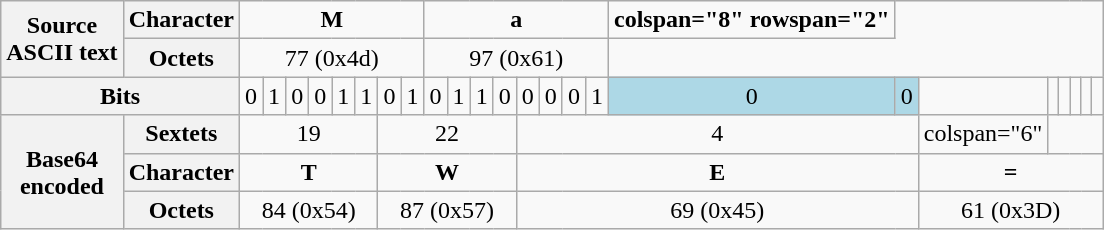<table class="wikitable" style="text-align:center;">
<tr style="font-weight:bold;">
<th rowspan=2 scope="row">Source <br>ASCII text</th>
<th scope="row">Character</th>
<td colspan="8">M</td>
<td colspan="8">a</td>
<td>colspan="8" rowspan="2"   </td>
</tr>
<tr>
<th scope="row">Octets</th>
<td colspan="8">77 (0x4d)</td>
<td colspan="8">97 (0x61)</td>
</tr>
<tr>
<th colspan=2 scope="row">Bits</th>
<td>0</td>
<td>1</td>
<td>0</td>
<td>0</td>
<td>1</td>
<td>1</td>
<td>0</td>
<td>1</td>
<td>0</td>
<td>1</td>
<td>1</td>
<td>0</td>
<td>0</td>
<td>0</td>
<td>0</td>
<td>1</td>
<td style="background-color:lightblue;">0</td>
<td style="background-color:lightblue;">0</td>
<td></td>
<td></td>
<td></td>
<td></td>
<td></td>
<td></td>
</tr>
<tr>
<th rowspan=3 scope="row">Base64<br>encoded</th>
<th scope="row">Sextets</th>
<td colspan="6">19</td>
<td colspan="6">22</td>
<td colspan="6">4</td>
<td>colspan="6"   </td>
</tr>
<tr style="font-weight:bold;">
<th scope="row">Character</th>
<td colspan="6">T</td>
<td colspan="6">W</td>
<td colspan="6">E</td>
<td colspan="6">=</td>
</tr>
<tr>
<th scope="row">Octets</th>
<td colspan="6">84 (0x54)</td>
<td colspan="6">87 (0x57)</td>
<td colspan="6">69 (0x45)</td>
<td colspan="6">61 (0x3D)</td>
</tr>
</table>
